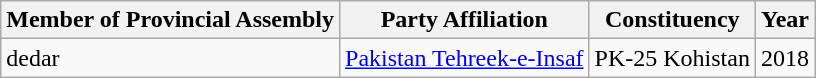<table class="wikitable sortable">
<tr>
<th>Member of Provincial Assembly</th>
<th>Party Affiliation</th>
<th>Constituency</th>
<th>Year</th>
</tr>
<tr>
<td>dedar</td>
<td><a href='#'>Pakistan Tehreek-e-Insaf</a></td>
<td>PK-25 Kohistan</td>
<td>2018</td>
</tr>
</table>
